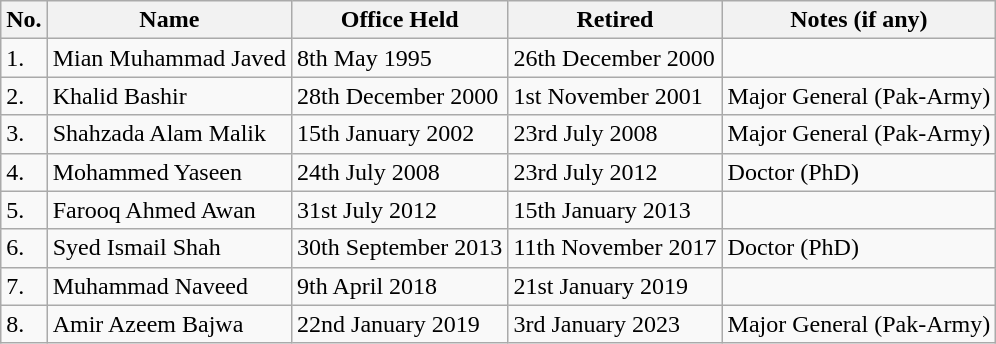<table class="wikitable sortable">
<tr>
<th>No.</th>
<th>Name</th>
<th>Office Held</th>
<th>Retired</th>
<th>Notes (if any)</th>
</tr>
<tr>
<td>1.</td>
<td>Mian Muhammad Javed</td>
<td>8th May 1995</td>
<td>26th December 2000</td>
<td></td>
</tr>
<tr>
<td>2.</td>
<td>Khalid Bashir</td>
<td>28th December 2000</td>
<td>1st November 2001</td>
<td>Major General (Pak-Army)</td>
</tr>
<tr>
<td>3.</td>
<td>Shahzada Alam Malik</td>
<td>15th January 2002</td>
<td>23rd July 2008</td>
<td>Major General (Pak-Army)</td>
</tr>
<tr>
<td>4.</td>
<td>Mohammed Yaseen</td>
<td>24th July 2008</td>
<td>23rd July 2012</td>
<td>Doctor (PhD)</td>
</tr>
<tr>
<td>5.</td>
<td>Farooq Ahmed Awan</td>
<td>31st July 2012</td>
<td>15th January 2013</td>
<td></td>
</tr>
<tr>
<td>6.</td>
<td>Syed Ismail Shah</td>
<td>30th September 2013</td>
<td>11th November 2017</td>
<td>Doctor (PhD)</td>
</tr>
<tr>
<td>7.</td>
<td>Muhammad Naveed</td>
<td>9th April 2018</td>
<td>21st January 2019</td>
<td></td>
</tr>
<tr>
<td>8.</td>
<td>Amir Azeem Bajwa</td>
<td>22nd January 2019</td>
<td>3rd January 2023</td>
<td>Major General (Pak-Army)</td>
</tr>
</table>
